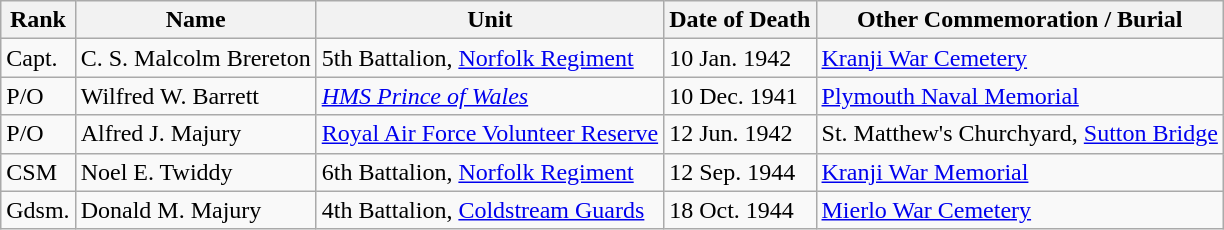<table class="wikitable">
<tr>
<th>Rank</th>
<th>Name</th>
<th>Unit</th>
<th>Date of Death</th>
<th>Other Commemoration / Burial</th>
</tr>
<tr>
<td>Capt.</td>
<td>C. S. Malcolm Brereton</td>
<td>5th Battalion, <a href='#'>Norfolk Regiment</a></td>
<td>10 Jan. 1942</td>
<td><a href='#'>Kranji War Cemetery</a></td>
</tr>
<tr>
<td>P/O</td>
<td>Wilfred W. Barrett</td>
<td><a href='#'><em>HMS Prince of Wales</em></a></td>
<td>10 Dec. 1941</td>
<td><a href='#'>Plymouth Naval Memorial</a></td>
</tr>
<tr>
<td>P/O</td>
<td>Alfred J. Majury</td>
<td><a href='#'>Royal Air Force Volunteer Reserve</a></td>
<td>12 Jun. 1942</td>
<td>St. Matthew's Churchyard, <a href='#'>Sutton Bridge</a></td>
</tr>
<tr>
<td>CSM</td>
<td>Noel E. Twiddy</td>
<td>6th Battalion, <a href='#'>Norfolk Regiment</a></td>
<td>12 Sep. 1944</td>
<td><a href='#'>Kranji War Memorial</a></td>
</tr>
<tr>
<td>Gdsm.</td>
<td>Donald M. Majury</td>
<td>4th Battalion, <a href='#'>Coldstream Guards</a></td>
<td>18 Oct. 1944</td>
<td><a href='#'>Mierlo War Cemetery</a></td>
</tr>
</table>
